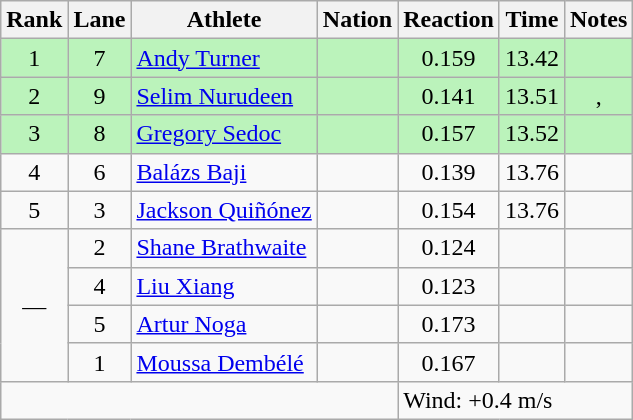<table class="wikitable sortable" style="text-align:center">
<tr>
<th>Rank</th>
<th>Lane</th>
<th>Athlete</th>
<th>Nation</th>
<th>Reaction</th>
<th>Time</th>
<th>Notes</th>
</tr>
<tr bgcolor=bbf3bb>
<td>1</td>
<td>7</td>
<td align=left><a href='#'>Andy Turner</a></td>
<td align=left></td>
<td>0.159</td>
<td>13.42</td>
<td></td>
</tr>
<tr bgcolor=bbf3bb>
<td>2</td>
<td>9</td>
<td align=left><a href='#'>Selim Nurudeen</a></td>
<td align=left></td>
<td>0.141</td>
<td>13.51</td>
<td>, </td>
</tr>
<tr bgcolor=bbf3bb>
<td>3</td>
<td>8</td>
<td align=left><a href='#'>Gregory Sedoc</a></td>
<td align=left></td>
<td>0.157</td>
<td>13.52</td>
<td></td>
</tr>
<tr>
<td>4</td>
<td>6</td>
<td align=left><a href='#'>Balázs Baji</a></td>
<td align=left></td>
<td>0.139</td>
<td>13.76</td>
<td></td>
</tr>
<tr>
<td>5</td>
<td>3</td>
<td align=left><a href='#'>Jackson Quiñónez</a></td>
<td align=left></td>
<td>0.154</td>
<td>13.76</td>
<td></td>
</tr>
<tr>
<td rowspan=4 data-sort-value=6>—</td>
<td>2</td>
<td align=left><a href='#'>Shane Brathwaite</a></td>
<td align=left></td>
<td>0.124</td>
<td data-sort-value=99.99></td>
<td></td>
</tr>
<tr>
<td>4</td>
<td align=left><a href='#'>Liu Xiang</a></td>
<td align=left></td>
<td>0.123</td>
<td data-sort-value=99.99></td>
<td></td>
</tr>
<tr>
<td>5</td>
<td align=left><a href='#'>Artur Noga</a></td>
<td align=left></td>
<td>0.173</td>
<td data-sort-value=99.99></td>
<td></td>
</tr>
<tr>
<td>1</td>
<td align=left><a href='#'>Moussa Dembélé</a></td>
<td align=left></td>
<td>0.167</td>
<td data-sort-value=99.99></td>
<td></td>
</tr>
<tr class="sortbottom">
<td colspan=4></td>
<td colspan="3" style="text-align:left;">Wind: +0.4 m/s</td>
</tr>
</table>
